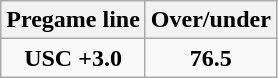<table class="wikitable">
<tr align="center">
<th style=>Pregame line</th>
<th style=>Over/under</th>
</tr>
<tr align="center">
<td><strong>USC +3.0</strong></td>
<td><strong>76.5</strong></td>
</tr>
</table>
